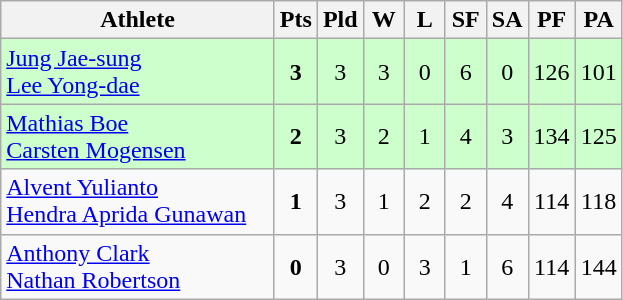<table class=wikitable style="text-align:center">
<tr>
<th width=175>Athlete</th>
<th width=20>Pts</th>
<th width=20>Pld</th>
<th width=20>W</th>
<th width=20>L</th>
<th width=20>SF</th>
<th width=20>SA</th>
<th width=20>PF</th>
<th width=20>PA</th>
</tr>
<tr bgcolor=ccffcc>
<td style="text-align:left"> <a href='#'>Jung Jae-sung</a><br> <a href='#'>Lee Yong-dae</a></td>
<td><strong>3</strong></td>
<td>3</td>
<td>3</td>
<td>0</td>
<td>6</td>
<td>0</td>
<td>126</td>
<td>101</td>
</tr>
<tr bgcolor=ccffcc>
<td style="text-align:left"> <a href='#'>Mathias Boe</a><br> <a href='#'>Carsten Mogensen</a></td>
<td><strong>2</strong></td>
<td>3</td>
<td>2</td>
<td>1</td>
<td>4</td>
<td>3</td>
<td>134</td>
<td>125</td>
</tr>
<tr bgcolor=>
<td style="text-align:left"> <a href='#'>Alvent Yulianto</a><br> <a href='#'>Hendra Aprida Gunawan</a></td>
<td><strong>1</strong></td>
<td>3</td>
<td>1</td>
<td>2</td>
<td>2</td>
<td>4</td>
<td>114</td>
<td>118</td>
</tr>
<tr bgcolor=>
<td style="text-align:left"> <a href='#'>Anthony Clark</a><br> <a href='#'>Nathan Robertson</a></td>
<td><strong>0</strong></td>
<td>3</td>
<td>0</td>
<td>3</td>
<td>1</td>
<td>6</td>
<td>114</td>
<td>144</td>
</tr>
</table>
